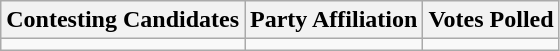<table class="wikitable sortable">
<tr>
<th>Contesting Candidates</th>
<th>Party Affiliation</th>
<th>Votes Polled</th>
</tr>
<tr>
<td></td>
<td></td>
<td></td>
</tr>
</table>
